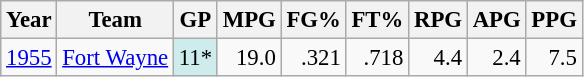<table class="wikitable sortable" style="font-size:95%; text-align:right;">
<tr>
<th>Year</th>
<th>Team</th>
<th>GP</th>
<th>MPG</th>
<th>FG%</th>
<th>FT%</th>
<th>RPG</th>
<th>APG</th>
<th>PPG</th>
</tr>
<tr>
<td style="text-align:left;"><a href='#'>1955</a></td>
<td style="text-align:left;"><a href='#'>Fort Wayne</a></td>
<td style="background:#CFECEC;">11*</td>
<td>19.0</td>
<td>.321</td>
<td>.718</td>
<td>4.4</td>
<td>2.4</td>
<td>7.5</td>
</tr>
</table>
